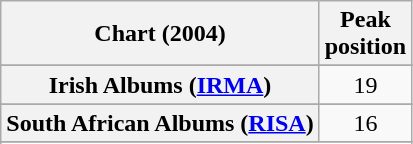<table class="wikitable plainrowheaders sortable" style="text-align:center;">
<tr>
<th scope="col">Chart (2004)</th>
<th scope="col">Peak<br>position</th>
</tr>
<tr>
</tr>
<tr>
</tr>
<tr>
</tr>
<tr>
</tr>
<tr>
<th scope="row">Irish Albums (<a href='#'>IRMA</a>)</th>
<td style="text-align:center;">19</td>
</tr>
<tr>
</tr>
<tr>
</tr>
<tr>
<th scope="row">South African Albums (<a href='#'>RISA</a>)</th>
<td>16</td>
</tr>
<tr>
</tr>
<tr>
</tr>
<tr>
</tr>
</table>
